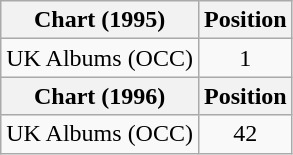<table class="wikitable">
<tr>
<th>Chart (1995)</th>
<th>Position</th>
</tr>
<tr>
<td>UK Albums (OCC)</td>
<td align="center">1</td>
</tr>
<tr>
<th>Chart (1996)</th>
<th>Position</th>
</tr>
<tr>
<td>UK Albums (OCC)</td>
<td align="center">42</td>
</tr>
</table>
